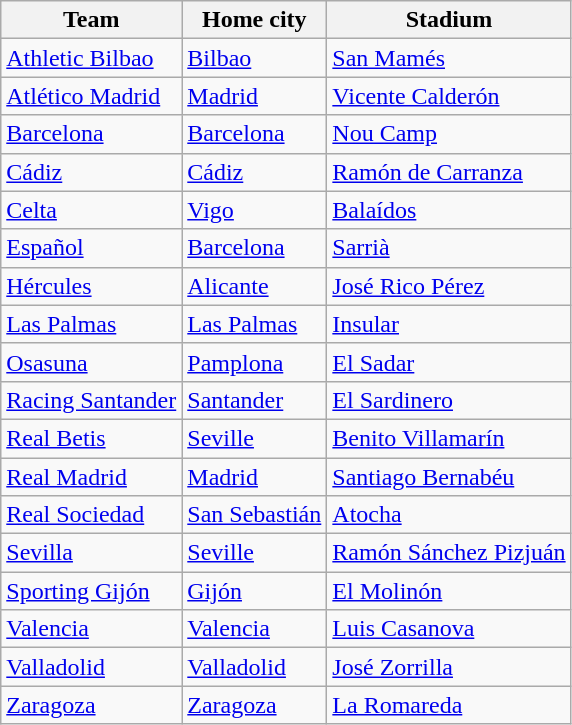<table class="wikitable sortable" style="text-align: left;">
<tr>
<th>Team</th>
<th>Home city</th>
<th>Stadium</th>
</tr>
<tr>
<td><a href='#'>Athletic Bilbao</a></td>
<td><a href='#'>Bilbao</a></td>
<td><a href='#'>San Mamés</a></td>
</tr>
<tr>
<td><a href='#'>Atlético Madrid</a></td>
<td><a href='#'>Madrid</a></td>
<td><a href='#'>Vicente Calderón</a></td>
</tr>
<tr>
<td><a href='#'>Barcelona</a></td>
<td><a href='#'>Barcelona</a></td>
<td><a href='#'>Nou Camp</a></td>
</tr>
<tr>
<td><a href='#'>Cádiz</a></td>
<td><a href='#'>Cádiz</a></td>
<td><a href='#'>Ramón de Carranza</a></td>
</tr>
<tr>
<td><a href='#'>Celta</a></td>
<td><a href='#'>Vigo</a></td>
<td><a href='#'>Balaídos</a></td>
</tr>
<tr>
<td><a href='#'>Español</a></td>
<td><a href='#'>Barcelona</a></td>
<td><a href='#'>Sarrià</a></td>
</tr>
<tr>
<td><a href='#'>Hércules</a></td>
<td><a href='#'>Alicante</a></td>
<td><a href='#'>José Rico Pérez</a></td>
</tr>
<tr>
<td><a href='#'>Las Palmas</a></td>
<td><a href='#'>Las Palmas</a></td>
<td><a href='#'>Insular</a></td>
</tr>
<tr>
<td><a href='#'>Osasuna</a></td>
<td><a href='#'>Pamplona</a></td>
<td><a href='#'>El Sadar</a></td>
</tr>
<tr>
<td><a href='#'>Racing Santander</a></td>
<td><a href='#'>Santander</a></td>
<td><a href='#'>El Sardinero</a></td>
</tr>
<tr>
<td><a href='#'>Real Betis</a></td>
<td><a href='#'>Seville</a></td>
<td><a href='#'>Benito Villamarín</a></td>
</tr>
<tr>
<td><a href='#'>Real Madrid</a></td>
<td><a href='#'>Madrid</a></td>
<td><a href='#'>Santiago Bernabéu</a></td>
</tr>
<tr>
<td><a href='#'>Real Sociedad</a></td>
<td><a href='#'>San Sebastián</a></td>
<td><a href='#'>Atocha</a></td>
</tr>
<tr>
<td><a href='#'>Sevilla</a></td>
<td><a href='#'>Seville</a></td>
<td><a href='#'>Ramón Sánchez Pizjuán</a></td>
</tr>
<tr>
<td><a href='#'>Sporting Gijón</a></td>
<td><a href='#'>Gijón</a></td>
<td><a href='#'>El Molinón</a></td>
</tr>
<tr>
<td><a href='#'>Valencia</a></td>
<td><a href='#'>Valencia</a></td>
<td><a href='#'>Luis Casanova</a></td>
</tr>
<tr>
<td><a href='#'>Valladolid</a></td>
<td><a href='#'>Valladolid</a></td>
<td><a href='#'>José Zorrilla</a></td>
</tr>
<tr>
<td><a href='#'>Zaragoza</a></td>
<td><a href='#'>Zaragoza</a></td>
<td><a href='#'>La Romareda</a></td>
</tr>
</table>
